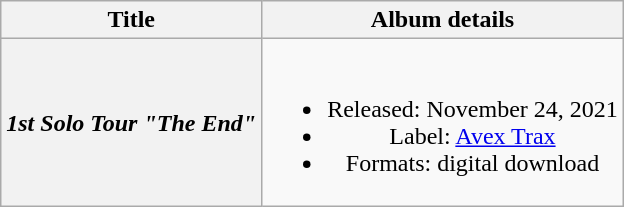<table class="wikitable plainrowheaders" style="text-align:center;">
<tr>
<th scope="col">Title</th>
<th scope="col">Album details</th>
</tr>
<tr>
<th scope="row"><em>1st Solo Tour "The End"</em></th>
<td><br><ul><li>Released: November 24, 2021</li><li>Label: <a href='#'>Avex Trax</a></li><li>Formats: digital download</li></ul></td>
</tr>
</table>
